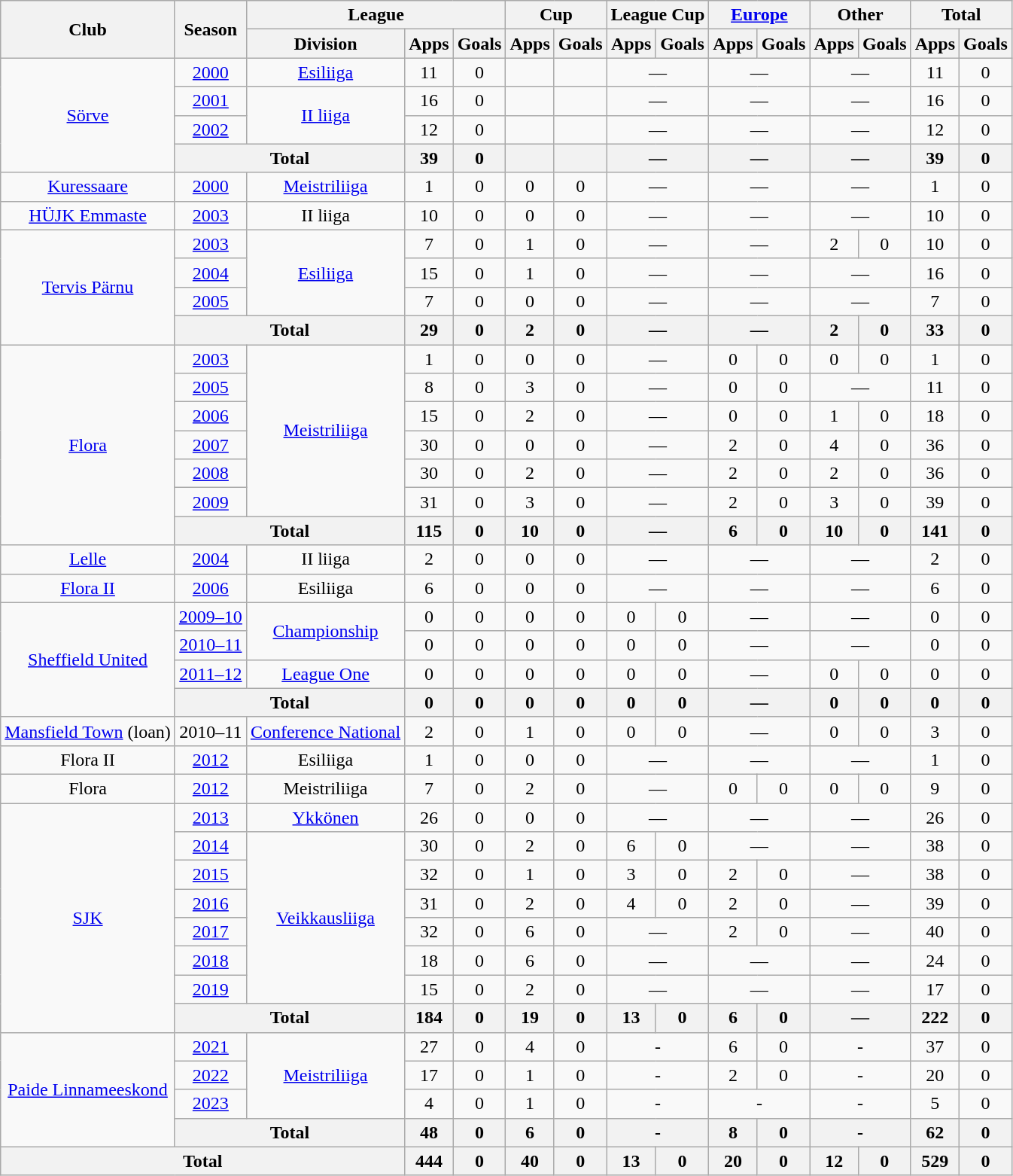<table class=wikitable style="text-align: center;">
<tr>
<th rowspan=2>Club</th>
<th rowspan=2>Season</th>
<th colspan=3>League</th>
<th colspan=2>Cup</th>
<th colspan=2>League Cup</th>
<th colspan=2><a href='#'>Europe</a></th>
<th colspan=2>Other</th>
<th colspan=2>Total</th>
</tr>
<tr>
<th>Division</th>
<th>Apps</th>
<th>Goals</th>
<th>Apps</th>
<th>Goals</th>
<th>Apps</th>
<th>Goals</th>
<th>Apps</th>
<th>Goals</th>
<th>Apps</th>
<th>Goals</th>
<th>Apps</th>
<th>Goals</th>
</tr>
<tr>
<td rowspan=4><a href='#'>Sörve</a></td>
<td><a href='#'>2000</a></td>
<td><a href='#'>Esiliiga</a></td>
<td>11</td>
<td>0</td>
<td></td>
<td></td>
<td colspan=2>—</td>
<td colspan=2>—</td>
<td colspan=2>—</td>
<td>11</td>
<td>0</td>
</tr>
<tr>
<td><a href='#'>2001</a></td>
<td rowspan=2><a href='#'>II liiga</a></td>
<td>16</td>
<td>0</td>
<td></td>
<td></td>
<td colspan=2>—</td>
<td colspan=2>—</td>
<td colspan=2>—</td>
<td>16</td>
<td>0</td>
</tr>
<tr>
<td><a href='#'>2002</a></td>
<td>12</td>
<td>0</td>
<td></td>
<td></td>
<td colspan=2>—</td>
<td colspan=2>—</td>
<td colspan=2>—</td>
<td>12</td>
<td>0</td>
</tr>
<tr>
<th colspan=2>Total</th>
<th>39</th>
<th>0</th>
<th></th>
<th></th>
<th colspan=2>—</th>
<th colspan=2>—</th>
<th colspan=2>—</th>
<th>39</th>
<th>0</th>
</tr>
<tr>
<td><a href='#'>Kuressaare</a></td>
<td><a href='#'>2000</a></td>
<td><a href='#'>Meistriliiga</a></td>
<td>1</td>
<td>0</td>
<td>0</td>
<td>0</td>
<td colspan=2>—</td>
<td colspan=2>—</td>
<td colspan=2>—</td>
<td>1</td>
<td>0</td>
</tr>
<tr>
<td><a href='#'>HÜJK Emmaste</a></td>
<td><a href='#'>2003</a></td>
<td>II liiga</td>
<td>10</td>
<td>0</td>
<td>0</td>
<td>0</td>
<td colspan=2>—</td>
<td colspan=2>—</td>
<td colspan=2>—</td>
<td>10</td>
<td>0</td>
</tr>
<tr>
<td rowspan=4><a href='#'>Tervis Pärnu</a></td>
<td><a href='#'>2003</a></td>
<td rowspan=3><a href='#'>Esiliiga</a></td>
<td>7</td>
<td>0</td>
<td>1</td>
<td>0</td>
<td colspan=2>—</td>
<td colspan=2>—</td>
<td>2</td>
<td>0</td>
<td>10</td>
<td>0</td>
</tr>
<tr>
<td><a href='#'>2004</a></td>
<td>15</td>
<td>0</td>
<td>1</td>
<td>0</td>
<td colspan=2>—</td>
<td colspan=2>—</td>
<td colspan=2>—</td>
<td>16</td>
<td>0</td>
</tr>
<tr>
<td><a href='#'>2005</a></td>
<td>7</td>
<td>0</td>
<td>0</td>
<td>0</td>
<td colspan=2>—</td>
<td colspan=2>—</td>
<td colspan=2>—</td>
<td>7</td>
<td>0</td>
</tr>
<tr>
<th colspan=2>Total</th>
<th>29</th>
<th>0</th>
<th>2</th>
<th>0</th>
<th colspan=2>—</th>
<th colspan=2>—</th>
<th>2</th>
<th>0</th>
<th>33</th>
<th>0</th>
</tr>
<tr>
<td rowspan=7><a href='#'>Flora</a></td>
<td><a href='#'>2003</a></td>
<td rowspan=6><a href='#'>Meistriliiga</a></td>
<td>1</td>
<td>0</td>
<td>0</td>
<td>0</td>
<td colspan=2>—</td>
<td>0</td>
<td>0</td>
<td>0</td>
<td>0</td>
<td>1</td>
<td>0</td>
</tr>
<tr>
<td><a href='#'>2005</a></td>
<td>8</td>
<td>0</td>
<td>3</td>
<td>0</td>
<td colspan=2>—</td>
<td>0</td>
<td>0</td>
<td colspan=2>—</td>
<td>11</td>
<td>0</td>
</tr>
<tr>
<td><a href='#'>2006</a></td>
<td>15</td>
<td>0</td>
<td>2</td>
<td>0</td>
<td colspan=2>—</td>
<td>0</td>
<td>0</td>
<td>1</td>
<td>0</td>
<td>18</td>
<td>0</td>
</tr>
<tr>
<td><a href='#'>2007</a></td>
<td>30</td>
<td>0</td>
<td>0</td>
<td>0</td>
<td colspan=2>—</td>
<td>2</td>
<td>0</td>
<td>4</td>
<td>0</td>
<td>36</td>
<td>0</td>
</tr>
<tr>
<td><a href='#'>2008</a></td>
<td>30</td>
<td>0</td>
<td>2</td>
<td>0</td>
<td colspan=2>—</td>
<td>2</td>
<td>0</td>
<td>2</td>
<td>0</td>
<td>36</td>
<td>0</td>
</tr>
<tr>
<td><a href='#'>2009</a></td>
<td>31</td>
<td>0</td>
<td>3</td>
<td>0</td>
<td colspan=2>—</td>
<td>2</td>
<td>0</td>
<td>3</td>
<td>0</td>
<td>39</td>
<td>0</td>
</tr>
<tr>
<th colspan=2>Total</th>
<th>115</th>
<th>0</th>
<th>10</th>
<th>0</th>
<th colspan=2>—</th>
<th>6</th>
<th>0</th>
<th>10</th>
<th>0</th>
<th>141</th>
<th>0</th>
</tr>
<tr>
<td><a href='#'>Lelle</a></td>
<td><a href='#'>2004</a></td>
<td>II liiga</td>
<td>2</td>
<td>0</td>
<td>0</td>
<td>0</td>
<td colspan=2>—</td>
<td colspan=2>—</td>
<td colspan=2>—</td>
<td>2</td>
<td>0</td>
</tr>
<tr>
<td><a href='#'>Flora II</a></td>
<td><a href='#'>2006</a></td>
<td>Esiliiga</td>
<td>6</td>
<td>0</td>
<td>0</td>
<td>0</td>
<td colspan=2>—</td>
<td colspan=2>—</td>
<td colspan=2>—</td>
<td>6</td>
<td>0</td>
</tr>
<tr>
<td rowspan=4><a href='#'>Sheffield United</a></td>
<td><a href='#'>2009–10</a></td>
<td rowspan=2><a href='#'>Championship</a></td>
<td>0</td>
<td>0</td>
<td>0</td>
<td>0</td>
<td>0</td>
<td>0</td>
<td colspan=2>—</td>
<td colspan=2>—</td>
<td>0</td>
<td>0</td>
</tr>
<tr>
<td><a href='#'>2010–11</a></td>
<td>0</td>
<td>0</td>
<td>0</td>
<td>0</td>
<td>0</td>
<td>0</td>
<td colspan=2>—</td>
<td colspan=2>—</td>
<td>0</td>
<td>0</td>
</tr>
<tr>
<td><a href='#'>2011–12</a></td>
<td><a href='#'>League One</a></td>
<td>0</td>
<td>0</td>
<td>0</td>
<td>0</td>
<td>0</td>
<td>0</td>
<td colspan=2>—</td>
<td>0</td>
<td>0</td>
<td>0</td>
<td>0</td>
</tr>
<tr>
<th colspan=2>Total</th>
<th>0</th>
<th>0</th>
<th>0</th>
<th>0</th>
<th>0</th>
<th>0</th>
<th colspan=2>—</th>
<th>0</th>
<th>0</th>
<th>0</th>
<th>0</th>
</tr>
<tr>
<td><a href='#'>Mansfield Town</a> (loan)</td>
<td>2010–11</td>
<td><a href='#'>Conference National</a></td>
<td>2</td>
<td>0</td>
<td>1</td>
<td>0</td>
<td>0</td>
<td>0</td>
<td colspan=2>—</td>
<td>0</td>
<td>0</td>
<td>3</td>
<td>0</td>
</tr>
<tr>
<td>Flora II</td>
<td><a href='#'>2012</a></td>
<td>Esiliiga</td>
<td>1</td>
<td>0</td>
<td>0</td>
<td>0</td>
<td colspan=2>—</td>
<td colspan=2>—</td>
<td colspan=2>—</td>
<td>1</td>
<td>0</td>
</tr>
<tr>
<td>Flora</td>
<td><a href='#'>2012</a></td>
<td>Meistriliiga</td>
<td>7</td>
<td>0</td>
<td>2</td>
<td>0</td>
<td colspan=2>—</td>
<td>0</td>
<td>0</td>
<td>0</td>
<td>0</td>
<td>9</td>
<td>0</td>
</tr>
<tr>
<td rowspan=8><a href='#'>SJK</a></td>
<td><a href='#'>2013</a></td>
<td><a href='#'>Ykkönen</a></td>
<td>26</td>
<td>0</td>
<td>0</td>
<td>0</td>
<td colspan=2>—</td>
<td colspan=2>—</td>
<td colspan=2>—</td>
<td>26</td>
<td>0</td>
</tr>
<tr>
<td><a href='#'>2014</a></td>
<td rowspan=6><a href='#'>Veikkausliiga</a></td>
<td>30</td>
<td>0</td>
<td>2</td>
<td>0</td>
<td>6</td>
<td>0</td>
<td colspan=2>—</td>
<td colspan=2>—</td>
<td>38</td>
<td>0</td>
</tr>
<tr>
<td><a href='#'>2015</a></td>
<td>32</td>
<td>0</td>
<td>1</td>
<td>0</td>
<td>3</td>
<td>0</td>
<td>2</td>
<td>0</td>
<td colspan=2>—</td>
<td>38</td>
<td>0</td>
</tr>
<tr>
<td><a href='#'>2016</a></td>
<td>31</td>
<td>0</td>
<td>2</td>
<td>0</td>
<td>4</td>
<td>0</td>
<td>2</td>
<td>0</td>
<td colspan=2>—</td>
<td>39</td>
<td>0</td>
</tr>
<tr>
<td><a href='#'>2017</a></td>
<td>32</td>
<td>0</td>
<td>6</td>
<td>0</td>
<td colspan=2>—</td>
<td>2</td>
<td>0</td>
<td colspan=2>—</td>
<td>40</td>
<td>0</td>
</tr>
<tr>
<td><a href='#'>2018</a></td>
<td>18</td>
<td>0</td>
<td>6</td>
<td>0</td>
<td colspan=2>—</td>
<td colspan=2>—</td>
<td colspan=2>—</td>
<td>24</td>
<td>0</td>
</tr>
<tr>
<td><a href='#'>2019</a></td>
<td>15</td>
<td>0</td>
<td>2</td>
<td>0</td>
<td colspan=2>—</td>
<td colspan=2>—</td>
<td colspan=2>—</td>
<td>17</td>
<td>0</td>
</tr>
<tr>
<th colspan=2>Total</th>
<th>184</th>
<th>0</th>
<th>19</th>
<th>0</th>
<th>13</th>
<th>0</th>
<th>6</th>
<th>0</th>
<th colspan=2>—</th>
<th>222</th>
<th>0</th>
</tr>
<tr>
<td rowspan=4><a href='#'>Paide Linnameeskond</a></td>
<td><a href='#'>2021</a></td>
<td rowspan=3><a href='#'>Meistriliiga</a></td>
<td>27</td>
<td>0</td>
<td>4</td>
<td>0</td>
<td colspan=2>-</td>
<td>6</td>
<td>0</td>
<td colspan=2>-</td>
<td>37</td>
<td>0</td>
</tr>
<tr>
<td><a href='#'>2022</a></td>
<td>17</td>
<td>0</td>
<td>1</td>
<td>0</td>
<td colspan=2>-</td>
<td>2</td>
<td>0</td>
<td colspan=2>-</td>
<td>20</td>
<td>0</td>
</tr>
<tr>
<td><a href='#'>2023</a></td>
<td>4</td>
<td>0</td>
<td>1</td>
<td>0</td>
<td colspan=2>-</td>
<td colspan=2>-</td>
<td colspan=2>-</td>
<td>5</td>
<td>0</td>
</tr>
<tr>
<th colspan=2>Total</th>
<th>48</th>
<th>0</th>
<th>6</th>
<th>0</th>
<th colspan=2>-</th>
<th>8</th>
<th>0</th>
<th colspan=2>-</th>
<th>62</th>
<th>0</th>
</tr>
<tr>
<th colspan=3>Total</th>
<th>444</th>
<th>0</th>
<th>40</th>
<th>0</th>
<th>13</th>
<th>0</th>
<th>20</th>
<th>0</th>
<th>12</th>
<th>0</th>
<th>529</th>
<th>0</th>
</tr>
</table>
